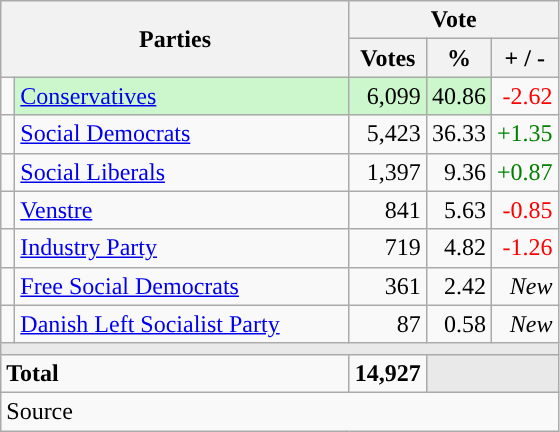<table class="wikitable" style="text-align:right;">
<tr>
<th style="text-align:centre;" rowspan="2" colspan="2" width="225">Parties</th>
<th colspan="3">Vote</th>
</tr>
<tr>
<th width="15">Votes</th>
<th width="15">%</th>
<th width="15">+ / -</th>
</tr>
<tr>
<td width="2" style="color:inherit;background:"></td>
<td bgcolor=#ccf7cc  align="left"><a href='#'>Conservatives</a></td>
<td bgcolor=#ccf7cc>6,099</td>
<td bgcolor=#ccf7cc>40.86</td>
<td style=color:red;>-2.62</td>
</tr>
<tr>
<td width="2" style="color:inherit;background:"></td>
<td align="left"><a href='#'>Social Democrats</a></td>
<td>5,423</td>
<td>36.33</td>
<td style=color:green;>+1.35</td>
</tr>
<tr>
<td width="2" style="color:inherit;background:"></td>
<td align="left"><a href='#'>Social Liberals</a></td>
<td>1,397</td>
<td>9.36</td>
<td style=color:green;>+0.87</td>
</tr>
<tr>
<td width="2" style="color:inherit;background:"></td>
<td align="left"><a href='#'>Venstre</a></td>
<td>841</td>
<td>5.63</td>
<td style=color:red;>-0.85</td>
</tr>
<tr>
<td width="2" style="color:inherit;background:"></td>
<td align="left"><a href='#'>Industry Party</a></td>
<td>719</td>
<td>4.82</td>
<td style=color:red;>-1.26</td>
</tr>
<tr>
<td width="2" style="color:inherit;background:"></td>
<td align="left"><a href='#'>Free Social Democrats</a></td>
<td>361</td>
<td>2.42</td>
<td><em>New</em></td>
</tr>
<tr>
<td width="2" style="color:inherit;background:"></td>
<td align="left"><a href='#'>Danish Left Socialist Party</a></td>
<td>87</td>
<td>0.58</td>
<td><em>New</em></td>
</tr>
<tr>
<td colspan="7" bgcolor="#E9E9E9"></td>
</tr>
<tr>
<td align="left" colspan="2"><strong>Total</strong></td>
<td><strong>14,927</strong></td>
<td bgcolor="#E9E9E9" colspan="2"></td>
</tr>
<tr>
<td align="left" colspan="6">Source</td>
</tr>
</table>
